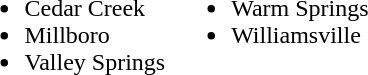<table border="0">
<tr>
<td valign="top"><br><ul><li>Cedar Creek</li><li>Millboro</li><li>Valley Springs</li></ul></td>
<td valign="top"><br><ul><li>Warm Springs</li><li>Williamsville</li></ul></td>
</tr>
</table>
